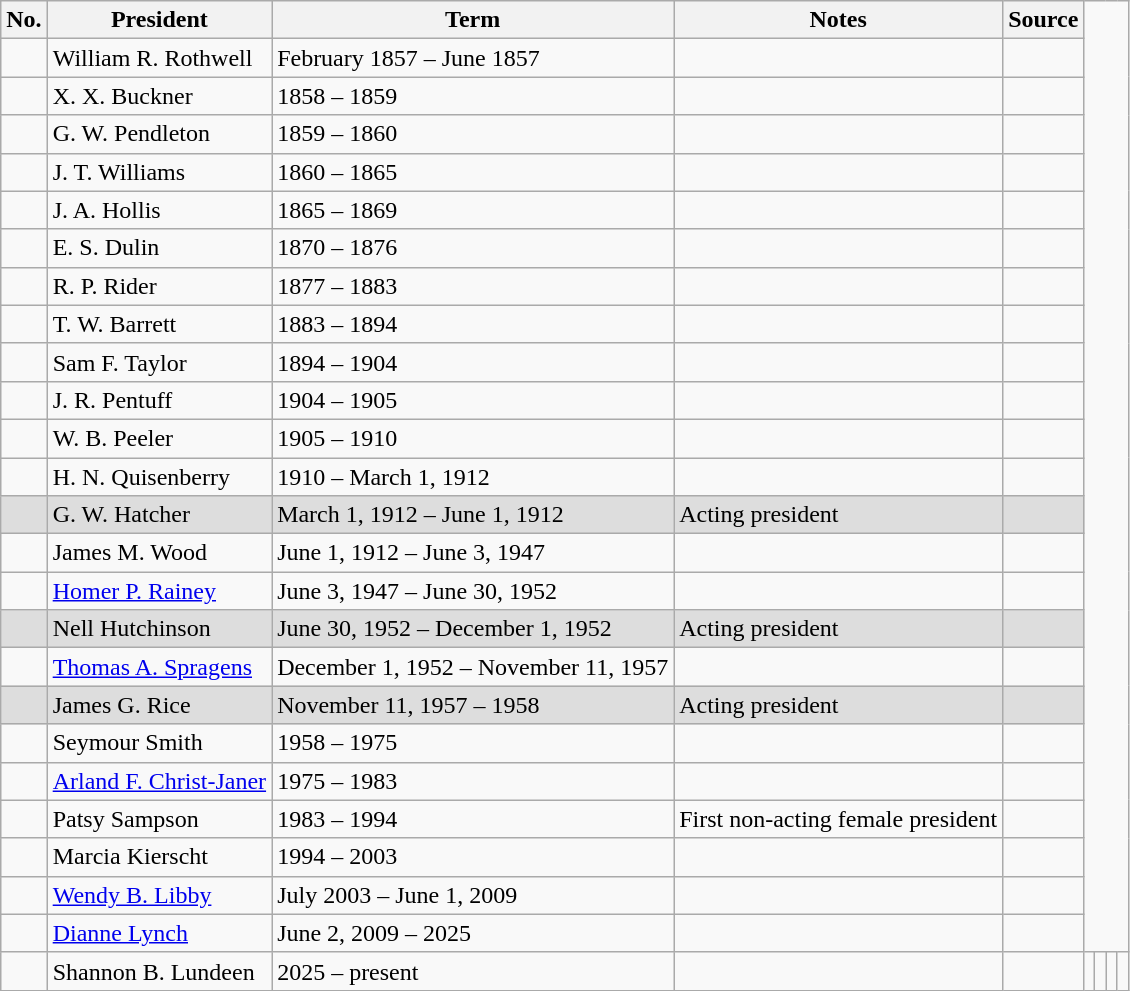<table class="wikitable">
<tr>
<th>No.</th>
<th>President</th>
<th>Term</th>
<th>Notes</th>
<th>Source</th>
</tr>
<tr>
<td></td>
<td>William R. Rothwell</td>
<td>February 1857 – June 1857</td>
<td></td>
<td></td>
</tr>
<tr>
<td></td>
<td>X. X. Buckner</td>
<td>1858 – 1859</td>
<td></td>
<td></td>
</tr>
<tr>
<td></td>
<td>G. W. Pendleton</td>
<td>1859 – 1860</td>
<td></td>
<td></td>
</tr>
<tr>
<td></td>
<td>J. T. Williams</td>
<td>1860 – 1865</td>
<td></td>
<td></td>
</tr>
<tr>
<td></td>
<td>J. A. Hollis</td>
<td>1865 – 1869</td>
<td></td>
<td></td>
</tr>
<tr>
<td></td>
<td>E. S. Dulin</td>
<td>1870 – 1876</td>
<td></td>
<td></td>
</tr>
<tr>
<td></td>
<td>R. P. Rider</td>
<td>1877 – 1883</td>
<td></td>
<td></td>
</tr>
<tr>
<td></td>
<td>T. W. Barrett</td>
<td>1883 – 1894</td>
<td></td>
<td></td>
</tr>
<tr>
<td></td>
<td>Sam F. Taylor</td>
<td>1894 – 1904</td>
<td></td>
<td></td>
</tr>
<tr>
<td></td>
<td>J. R. Pentuff</td>
<td>1904 – 1905</td>
<td></td>
<td></td>
</tr>
<tr>
<td></td>
<td>W. B. Peeler</td>
<td>1905 – 1910</td>
<td></td>
<td></td>
</tr>
<tr>
<td></td>
<td>H. N. Quisenberry</td>
<td>1910 – March 1, 1912</td>
<td></td>
<td></td>
</tr>
<tr style="background:#dddddd">
<td></td>
<td>G. W. Hatcher</td>
<td>March 1, 1912 – June 1, 1912</td>
<td>Acting president</td>
<td></td>
</tr>
<tr>
<td></td>
<td>James M. Wood</td>
<td>June 1, 1912 – June 3, 1947</td>
<td></td>
<td></td>
</tr>
<tr>
<td></td>
<td><a href='#'>Homer P. Rainey</a></td>
<td>June 3, 1947 – June 30, 1952</td>
<td></td>
<td></td>
</tr>
<tr style="background:#dddddd">
<td></td>
<td>Nell Hutchinson</td>
<td>June 30, 1952 – December 1, 1952</td>
<td>Acting president</td>
<td></td>
</tr>
<tr>
<td></td>
<td><a href='#'>Thomas A. Spragens</a></td>
<td>December 1, 1952 – November 11, 1957</td>
<td></td>
<td></td>
</tr>
<tr style="background:#dddddd">
<td></td>
<td>James G. Rice</td>
<td>November 11, 1957 – 1958</td>
<td>Acting president</td>
<td></td>
</tr>
<tr>
<td></td>
<td>Seymour Smith</td>
<td>1958 – 1975</td>
<td></td>
<td></td>
</tr>
<tr>
<td></td>
<td><a href='#'>Arland F. Christ-Janer</a></td>
<td>1975 – 1983</td>
<td></td>
<td></td>
</tr>
<tr>
<td></td>
<td>Patsy Sampson</td>
<td>1983 – 1994</td>
<td>First non-acting female president</td>
<td></td>
</tr>
<tr>
<td></td>
<td>Marcia Kierscht</td>
<td>1994 – 2003</td>
<td></td>
<td></td>
</tr>
<tr>
<td></td>
<td><a href='#'>Wendy B. Libby</a></td>
<td>July 2003 – June 1, 2009</td>
<td></td>
<td></td>
</tr>
<tr>
<td></td>
<td><a href='#'>Dianne Lynch</a></td>
<td>June 2, 2009 – 2025</td>
<td></td>
<td></td>
</tr>
<tr>
<td></td>
<td>Shannon B. Lundeen</td>
<td>2025 – present</td>
<td></td>
<td></td>
<td></td>
<td></td>
<td></td>
<td></td>
</tr>
</table>
